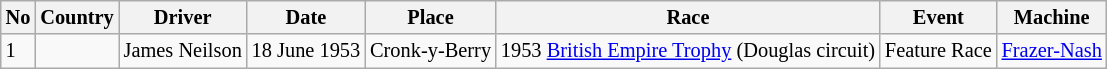<table class="wikitable sortable" style="font-size: 85%;">
<tr>
<th>No</th>
<th>Country</th>
<th>Driver</th>
<th>Date</th>
<th>Place</th>
<th>Race</th>
<th>Event</th>
<th>Machine</th>
</tr>
<tr>
<td>1</td>
<td></td>
<td>James Neilson</td>
<td>18 June 1953</td>
<td>Cronk-y-Berry</td>
<td>1953 <a href='#'>British Empire Trophy</a> (Douglas circuit)</td>
<td>Feature Race</td>
<td><a href='#'>Frazer-Nash</a></td>
</tr>
</table>
